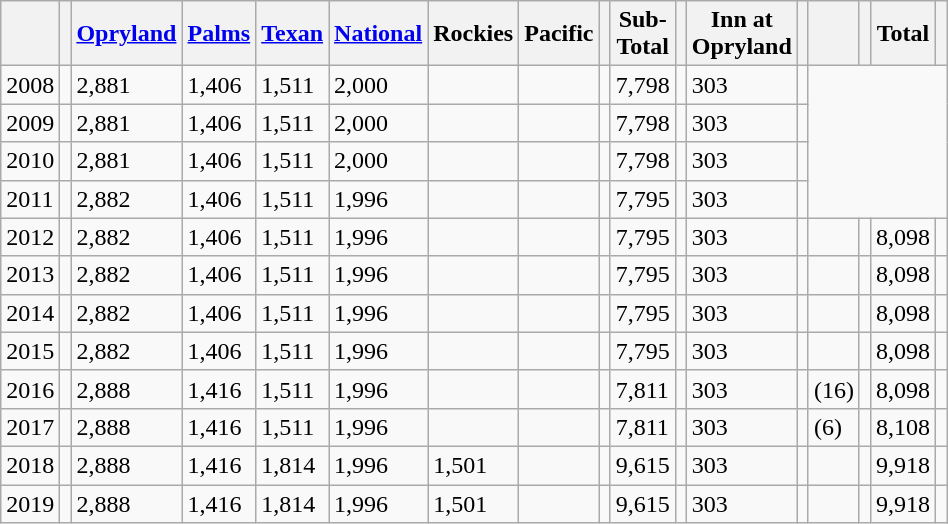<table class="wikitable">
<tr>
<th class="unsortable"></th>
<th></th>
<th><a href='#'>Opryland</a><br></th>
<th><a href='#'>Palms</a><br></th>
<th><a href='#'>Texan</a><br></th>
<th><a href='#'>National</a><br></th>
<th>Rockies<br></th>
<th>Pacific<br></th>
<th></th>
<th>Sub-<br>Total</th>
<th></th>
<th>Inn at<br>Opryland</th>
<th></th>
<th></th>
<th></th>
<th>Total<br></th>
<th></th>
</tr>
<tr>
<td>2008</td>
<td></td>
<td>2,881</td>
<td>1,406</td>
<td>1,511</td>
<td>2,000</td>
<td></td>
<td></td>
<td></td>
<td>7,798</td>
<td></td>
<td>303</td>
<td></td>
<td rowspan="4" colspan="4"></td>
</tr>
<tr>
<td>2009</td>
<td></td>
<td>2,881</td>
<td>1,406</td>
<td>1,511</td>
<td>2,000</td>
<td></td>
<td></td>
<td></td>
<td>7,798</td>
<td></td>
<td>303</td>
<td></td>
</tr>
<tr>
<td>2010</td>
<td></td>
<td>2,881</td>
<td>1,406</td>
<td>1,511</td>
<td>2,000</td>
<td></td>
<td></td>
<td></td>
<td>7,798</td>
<td></td>
<td>303</td>
<td></td>
</tr>
<tr>
<td>2011</td>
<td></td>
<td>2,882</td>
<td>1,406</td>
<td>1,511</td>
<td>1,996</td>
<td></td>
<td></td>
<td></td>
<td>7,795</td>
<td></td>
<td>303</td>
<td></td>
</tr>
<tr>
<td>2012</td>
<td></td>
<td>2,882</td>
<td>1,406</td>
<td>1,511</td>
<td>1,996</td>
<td></td>
<td></td>
<td></td>
<td>7,795</td>
<td></td>
<td>303</td>
<td></td>
<td></td>
<td></td>
<td>8,098</td>
<td></td>
</tr>
<tr>
<td>2013</td>
<td></td>
<td>2,882</td>
<td>1,406</td>
<td>1,511</td>
<td>1,996</td>
<td></td>
<td></td>
<td></td>
<td>7,795</td>
<td></td>
<td>303</td>
<td></td>
<td></td>
<td></td>
<td>8,098</td>
<td></td>
</tr>
<tr>
<td>2014</td>
<td></td>
<td>2,882</td>
<td>1,406</td>
<td>1,511</td>
<td>1,996</td>
<td></td>
<td></td>
<td></td>
<td>7,795</td>
<td></td>
<td>303</td>
<td></td>
<td></td>
<td></td>
<td>8,098</td>
<td></td>
</tr>
<tr>
<td>2015</td>
<td></td>
<td>2,882</td>
<td>1,406</td>
<td>1,511</td>
<td>1,996</td>
<td></td>
<td></td>
<td></td>
<td>7,795</td>
<td></td>
<td>303</td>
<td></td>
<td></td>
<td></td>
<td>8,098</td>
<td></td>
</tr>
<tr>
<td>2016</td>
<td></td>
<td>2,888</td>
<td>1,416</td>
<td>1,511</td>
<td>1,996</td>
<td></td>
<td></td>
<td></td>
<td>7,811</td>
<td></td>
<td>303</td>
<td></td>
<td>(16)</td>
<td></td>
<td>8,098</td>
<td></td>
</tr>
<tr>
<td>2017</td>
<td></td>
<td>2,888</td>
<td>1,416</td>
<td>1,511</td>
<td>1,996</td>
<td></td>
<td></td>
<td></td>
<td>7,811</td>
<td></td>
<td>303</td>
<td></td>
<td>(6)</td>
<td></td>
<td>8,108</td>
<td></td>
</tr>
<tr>
<td>2018</td>
<td></td>
<td>2,888</td>
<td>1,416</td>
<td>1,814</td>
<td>1,996</td>
<td>1,501</td>
<td></td>
<td></td>
<td>9,615</td>
<td></td>
<td>303</td>
<td></td>
<td></td>
<td></td>
<td>9,918</td>
<td></td>
</tr>
<tr>
<td>2019</td>
<td></td>
<td>2,888</td>
<td>1,416</td>
<td>1,814</td>
<td>1,996</td>
<td>1,501</td>
<td></td>
<td></td>
<td>9,615</td>
<td></td>
<td>303</td>
<td></td>
<td></td>
<td></td>
<td>9,918</td>
<td></td>
</tr>
</table>
